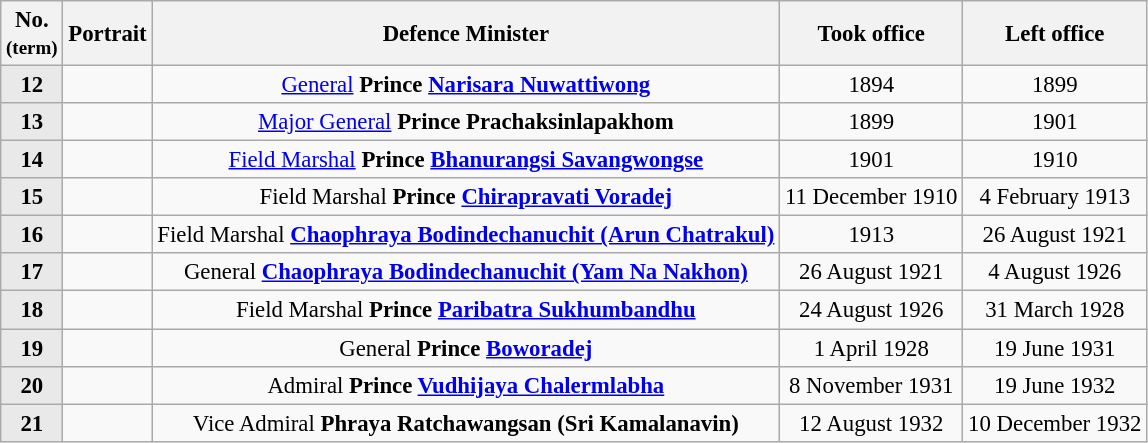<table class="wikitable" style="text-align:center; font-size: 95%;">
<tr>
<th>No.<br><small>(term)</small></th>
<th>Portrait</th>
<th>Defence Minister</th>
<th>Took office</th>
<th>Left office</th>
</tr>
<tr>
<td bgcolor="#E9E9E9"><strong>12</strong></td>
<td></td>
<td><a href='#'>General</a> <strong>Prince <a href='#'>Narisara Nuwattiwong</a></strong><br></td>
<td>1894</td>
<td>1899</td>
</tr>
<tr>
<td bgcolor="#E9E9E9"><strong>13</strong></td>
<td></td>
<td><a href='#'>Major General</a> <strong>Prince Prachaksinlapakhom</strong><br></td>
<td>1899</td>
<td>1901</td>
</tr>
<tr>
<td bgcolor="#E9E9E9"><strong>14</strong></td>
<td></td>
<td><a href='#'>Field Marshal</a> <strong>Prince <a href='#'>Bhanurangsi Savangwongse</a></strong><br></td>
<td>1901</td>
<td>1910</td>
</tr>
<tr>
<td bgcolor="#E9E9E9"><strong>15</strong></td>
<td></td>
<td>Field Marshal <strong>Prince <a href='#'>Chirapravati Voradej</a></strong><br></td>
<td>11 December 1910</td>
<td>4 February 1913</td>
</tr>
<tr>
<td bgcolor="#E9E9E9"><strong>16</strong></td>
<td></td>
<td>Field Marshal <strong><a href='#'>Chaophraya Bodindechanuchit (Arun Chatrakul)</a></strong><br></td>
<td>1913</td>
<td>26 August 1921</td>
</tr>
<tr>
<td bgcolor="#E9E9E9"><strong>17</strong></td>
<td></td>
<td>General <strong><a href='#'>Chaophraya Bodindechanuchit (Yam Na Nakhon)</a></strong><br></td>
<td>26 August 1921</td>
<td>4 August 1926</td>
</tr>
<tr>
<td bgcolor="#E9E9E9"><strong>18</strong></td>
<td></td>
<td>Field Marshal <strong>Prince <a href='#'>Paribatra Sukhumbandhu</a></strong><br></td>
<td>24 August 1926</td>
<td>31 March 1928</td>
</tr>
<tr>
<td bgcolor="#E9E9E9"><strong>19</strong></td>
<td></td>
<td>General <strong>Prince <a href='#'>Boworadej</a></strong><br></td>
<td>1 April 1928</td>
<td>19 June 1931</td>
</tr>
<tr>
<td bgcolor="#E9E9E9"><strong>20</strong></td>
<td></td>
<td>Admiral <strong>Prince <a href='#'>Vudhijaya Chalermlabha</a></strong><br></td>
<td>8 November 1931</td>
<td>19 June 1932</td>
</tr>
<tr>
<td bgcolor="#E9E9E9"><strong>21</strong></td>
<td></td>
<td>Vice Admiral <strong>Phraya Ratchawangsan (Sri Kamalanavin)</strong><br></td>
<td>12 August 1932</td>
<td>10 December 1932</td>
</tr>
</table>
